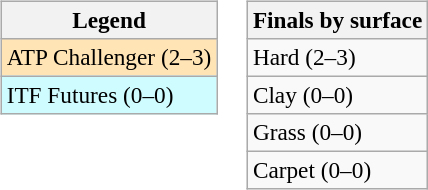<table>
<tr valign=top>
<td><br><table class=wikitable style=font-size:97%>
<tr>
<th>Legend</th>
</tr>
<tr bgcolor=moccasin>
<td>ATP Challenger (2–3)</td>
</tr>
<tr bgcolor=cffcff>
<td>ITF Futures (0–0)</td>
</tr>
</table>
</td>
<td><br><table class=wikitable style=font-size:97%>
<tr>
<th>Finals by surface</th>
</tr>
<tr>
<td>Hard (2–3)</td>
</tr>
<tr>
<td>Clay (0–0)</td>
</tr>
<tr>
<td>Grass (0–0)</td>
</tr>
<tr>
<td>Carpet (0–0)</td>
</tr>
</table>
</td>
</tr>
</table>
